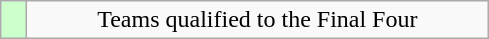<table class="wikitable" style="text-align: center;">
<tr>
<td width=10px bgcolor=#ccffcc></td>
<td width=300px>Teams qualified to the Final Four</td>
</tr>
</table>
